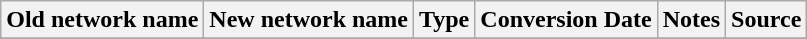<table class="wikitable">
<tr>
<th>Old network name</th>
<th>New network name</th>
<th>Type</th>
<th>Conversion Date</th>
<th>Notes</th>
<th>Source</th>
</tr>
<tr>
</tr>
</table>
